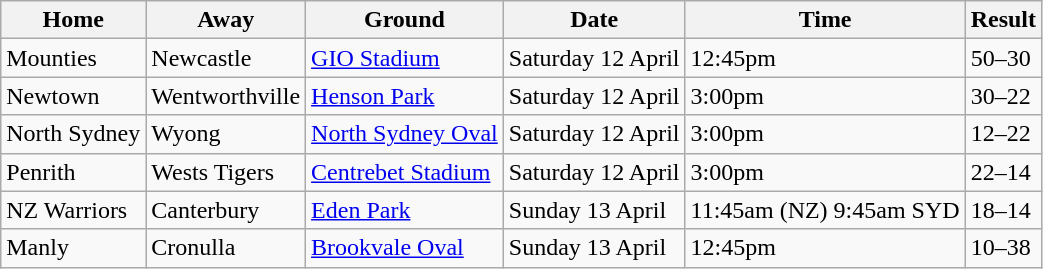<table class="wikitable">
<tr>
<th>Home</th>
<th>Away</th>
<th>Ground</th>
<th>Date</th>
<th>Time</th>
<th>Result</th>
</tr>
<tr>
<td>Mounties</td>
<td>Newcastle</td>
<td><a href='#'>GIO Stadium</a></td>
<td>Saturday 12 April</td>
<td>12:45pm</td>
<td>50–30</td>
</tr>
<tr>
<td>Newtown</td>
<td>Wentworthville</td>
<td><a href='#'>Henson Park</a></td>
<td>Saturday 12 April</td>
<td>3:00pm</td>
<td>30–22</td>
</tr>
<tr>
<td>North Sydney</td>
<td>Wyong</td>
<td><a href='#'>North Sydney Oval</a></td>
<td>Saturday 12 April</td>
<td>3:00pm</td>
<td>12–22</td>
</tr>
<tr>
<td>Penrith</td>
<td>Wests Tigers</td>
<td><a href='#'>Centrebet Stadium</a></td>
<td>Saturday 12 April</td>
<td>3:00pm</td>
<td>22–14</td>
</tr>
<tr>
<td>NZ Warriors</td>
<td>Canterbury</td>
<td><a href='#'>Eden Park</a></td>
<td>Sunday 13 April</td>
<td>11:45am (NZ) 9:45am SYD</td>
<td>18–14</td>
</tr>
<tr>
<td>Manly</td>
<td>Cronulla</td>
<td><a href='#'>Brookvale Oval</a></td>
<td>Sunday 13 April</td>
<td>12:45pm</td>
<td>10–38</td>
</tr>
</table>
